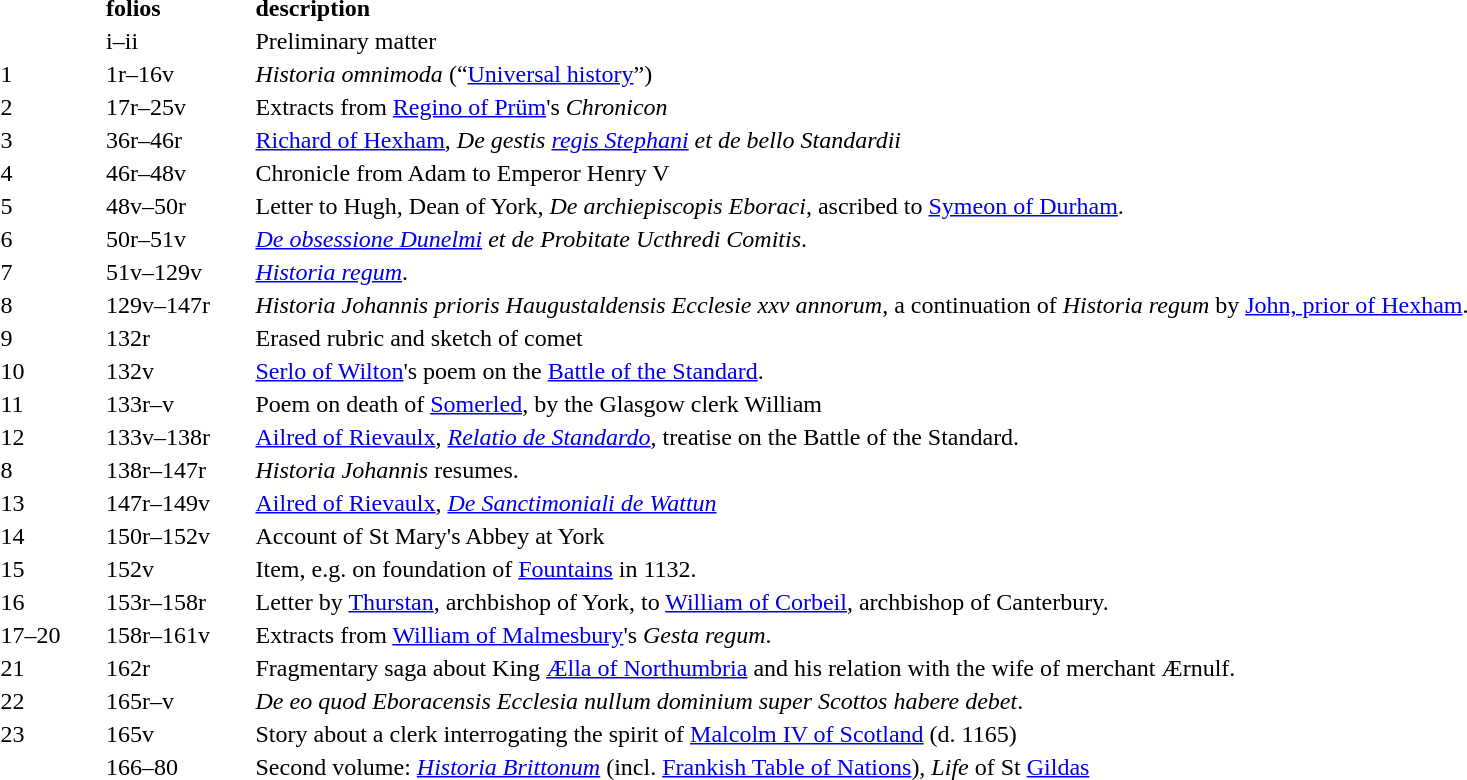<table class="table">
<tr>
<td width="7%"></td>
<td width="10%"><strong>folios</strong></td>
<td width="83%"><strong>description</strong></td>
</tr>
<tr>
<td></td>
<td>i–ii</td>
<td>Preliminary matter</td>
</tr>
<tr>
<td>1</td>
<td>1r–16v</td>
<td><em>Historia omnimoda</em> (“<a href='#'>Universal history</a>”)</td>
</tr>
<tr>
<td>2</td>
<td>17r–25v</td>
<td>Extracts from <a href='#'>Regino of Prüm</a>'s <em>Chronicon</em></td>
</tr>
<tr>
<td>3</td>
<td>36r–46r</td>
<td><a href='#'>Richard of Hexham</a>, <em>De gestis <a href='#'>regis Stephani</a> et de bello Standardii</em></td>
</tr>
<tr>
<td>4</td>
<td>46r–48v</td>
<td>Chronicle from Adam to Emperor Henry V</td>
</tr>
<tr>
<td>5</td>
<td>48v–50r</td>
<td>Letter to Hugh, Dean of York, <em>De archiepiscopis Eboraci</em>, ascribed to <a href='#'>Symeon of Durham</a>.</td>
</tr>
<tr>
<td>6</td>
<td>50r–51v</td>
<td><em><a href='#'>De obsessione Dunelmi</a> et de Probitate Ucthredi Comitis</em>.</td>
</tr>
<tr>
<td>7</td>
<td>51v–129v</td>
<td><em><a href='#'>Historia regum</a></em>.</td>
</tr>
<tr>
<td>8</td>
<td>129v–147r</td>
<td><em>Historia Johannis prioris Haugustaldensis Ecclesie xxv annorum</em>, a continuation of <em>Historia regum</em> by <a href='#'>John, prior of Hexham</a>.</td>
</tr>
<tr>
<td>9</td>
<td>132r</td>
<td>Erased rubric and sketch of comet</td>
</tr>
<tr>
<td>10</td>
<td>132v</td>
<td><a href='#'>Serlo of Wilton</a>'s poem on the <a href='#'>Battle of the Standard</a>.</td>
</tr>
<tr>
<td>11</td>
<td>133r–v</td>
<td>Poem on death of <a href='#'>Somerled</a>, by the Glasgow clerk William</td>
</tr>
<tr>
<td>12</td>
<td>133v–138r</td>
<td><a href='#'>Ailred of Rievaulx</a>, <em><a href='#'>Relatio de Standardo</a></em>, treatise on the Battle of the Standard.</td>
</tr>
<tr>
<td>8</td>
<td>138r–147r</td>
<td><em>Historia Johannis</em> resumes.</td>
</tr>
<tr>
<td>13</td>
<td>147r–149v</td>
<td><a href='#'>Ailred of Rievaulx</a>, <em><a href='#'>De Sanctimoniali de Wattun</a></em></td>
</tr>
<tr>
<td>14</td>
<td>150r–152v</td>
<td>Account of St Mary's Abbey at York</td>
</tr>
<tr>
<td>15</td>
<td>152v</td>
<td>Item, e.g. on foundation of <a href='#'>Fountains</a> in 1132.</td>
</tr>
<tr>
<td>16</td>
<td>153r–158r</td>
<td>Letter by <a href='#'>Thurstan</a>, archbishop of York, to <a href='#'>William of Corbeil</a>, archbishop of Canterbury.</td>
</tr>
<tr>
<td>17–20</td>
<td>158r–161v</td>
<td>Extracts from <a href='#'>William of Malmesbury</a>'s <em>Gesta regum</em>.</td>
</tr>
<tr>
<td>21</td>
<td>162r</td>
<td>Fragmentary saga about King <a href='#'>Ælla of Northumbria</a> and his relation with the wife of merchant Ærnulf.</td>
</tr>
<tr>
<td>22</td>
<td>165r–v</td>
<td><em>De eo quod Eboracensis Ecclesia nullum dominium super Scottos habere debet</em>.</td>
</tr>
<tr>
<td>23</td>
<td>165v</td>
<td>Story about a clerk interrogating the spirit of <a href='#'>Malcolm IV of Scotland</a> (d. 1165)</td>
</tr>
<tr>
<td></td>
<td>166–80</td>
<td>Second volume: <em><a href='#'>Historia Brittonum</a></em> (incl. <a href='#'>Frankish Table of Nations</a>), <em>Life </em>of St <a href='#'>Gildas</a></td>
</tr>
</table>
